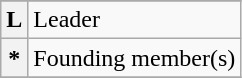<table class="wikitable">
<tr>
</tr>
<tr>
<th>L</th>
<td>Leader</td>
</tr>
<tr>
<th>*</th>
<td>Founding member(s)</td>
</tr>
<tr>
</tr>
</table>
